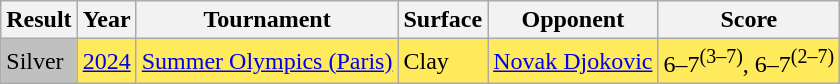<table class="wikitable">
<tr>
<th>Result</th>
<th>Year</th>
<th>Tournament</th>
<th>Surface</th>
<th>Opponent</th>
<th class=unsortable>Score</th>
</tr>
<tr>
<td bgcolor=silver>Silver</td>
<td bgcolor=ffea5c><a href='#'>2024</a></td>
<td bgcolor=ffea5c><a href='#'>Summer Olympics (Paris)</a></td>
<td bgcolor=ffea5c>Clay</td>
<td bgcolor=ffea5c> <a href='#'>Novak Djokovic</a></td>
<td bgcolor=ffea5c>6–7<sup>(3–7)</sup>, 6–7<sup>(2–7)</sup></td>
</tr>
</table>
